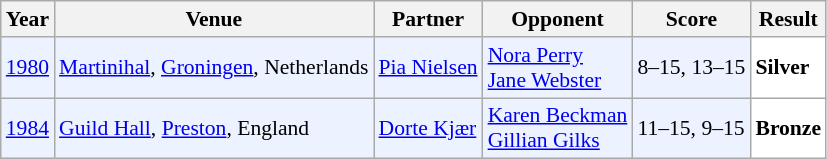<table class="sortable wikitable" style="font-size: 90%;">
<tr>
<th>Year</th>
<th>Venue</th>
<th>Partner</th>
<th>Opponent</th>
<th>Score</th>
<th>Result</th>
</tr>
<tr style="background:#ECF2FF">
<td align="center"><a href='#'>1980</a></td>
<td align="left"><a href='#'>Martinihal</a>, <a href='#'>Groningen</a>, Netherlands</td>
<td align="left"> <a href='#'>Pia Nielsen</a></td>
<td align="left"> <a href='#'>Nora Perry</a><br> <a href='#'>Jane Webster</a></td>
<td align="left">8–15, 13–15</td>
<td style="text-align:left; background:white"> <strong>Silver</strong></td>
</tr>
<tr style="background:#ECF2FF">
<td align="center"><a href='#'>1984</a></td>
<td align="left"><a href='#'>Guild Hall</a>, <a href='#'>Preston</a>, England</td>
<td align="left"> <a href='#'>Dorte Kjær</a></td>
<td align="left"> <a href='#'>Karen Beckman</a><br> <a href='#'>Gillian Gilks</a></td>
<td align="left">11–15, 9–15</td>
<td style="text-align:left; background:white"> <strong>Bronze</strong></td>
</tr>
</table>
